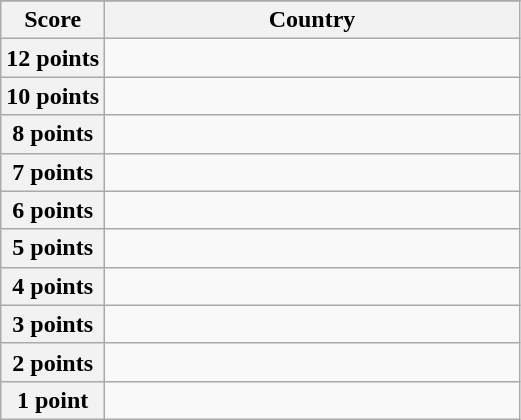<table class="wikitable">
<tr>
</tr>
<tr>
<th scope="col" width="20%">Score</th>
<th scope="col">Country</th>
</tr>
<tr>
<th scope="row">12 points</th>
<td></td>
</tr>
<tr>
<th scope="row">10 points</th>
<td></td>
</tr>
<tr>
<th scope="row">8 points</th>
<td></td>
</tr>
<tr>
<th scope="row">7 points</th>
<td></td>
</tr>
<tr>
<th scope="row">6 points</th>
<td></td>
</tr>
<tr>
<th scope="row">5 points</th>
<td></td>
</tr>
<tr>
<th scope="row">4 points</th>
<td></td>
</tr>
<tr>
<th scope="row">3 points</th>
<td></td>
</tr>
<tr>
<th scope="row">2 points</th>
<td></td>
</tr>
<tr>
<th scope="row">1 point</th>
<td></td>
</tr>
</table>
